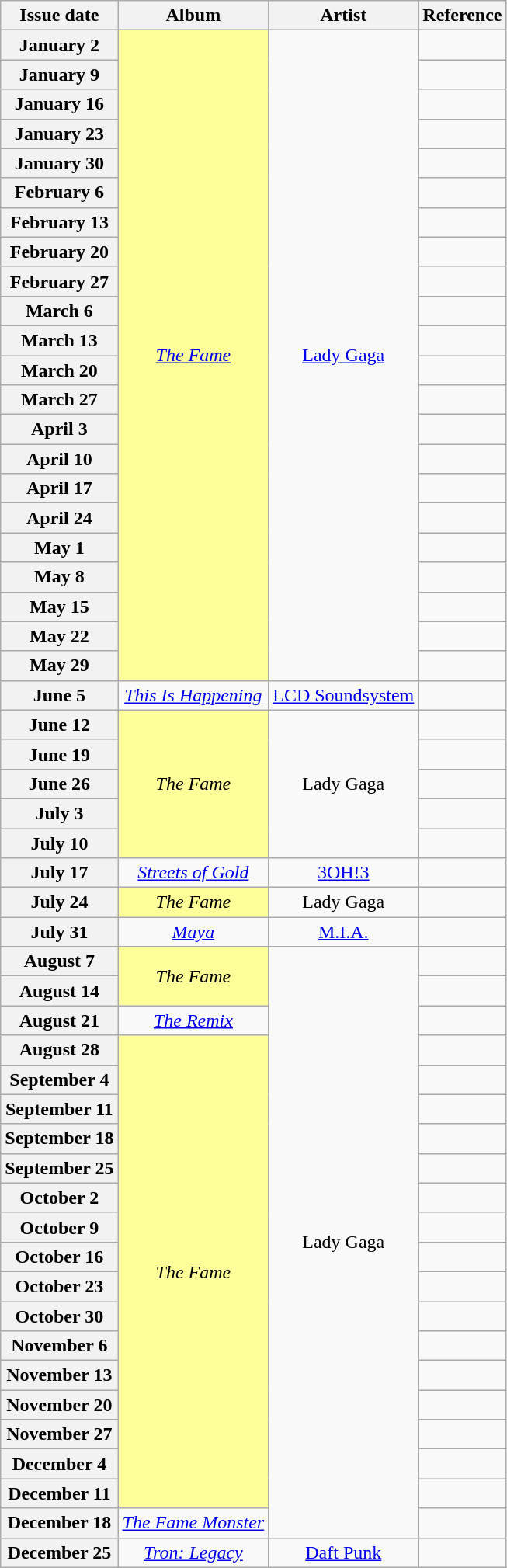<table class="wikitable plainrowheaders" style="text-align:center">
<tr>
<th scope="col">Issue date</th>
<th scope="col">Album</th>
<th scope="col">Artist</th>
<th scope="col">Reference</th>
</tr>
<tr>
<th scope="row">January 2</th>
<td bgcolor=#FFFF99 rowspan="22"><em><a href='#'>The Fame</a></em> </td>
<td rowspan="22"><a href='#'>Lady Gaga</a></td>
<td></td>
</tr>
<tr>
<th scope="row">January 9</th>
<td></td>
</tr>
<tr>
<th scope="row">January 16</th>
<td></td>
</tr>
<tr>
<th scope="row">January 23</th>
<td></td>
</tr>
<tr>
<th scope="row">January 30</th>
<td></td>
</tr>
<tr>
<th scope="row">February 6</th>
<td></td>
</tr>
<tr>
<th scope="row">February 13</th>
<td></td>
</tr>
<tr>
<th scope="row">February 20</th>
<td></td>
</tr>
<tr>
<th scope="row">February 27</th>
<td></td>
</tr>
<tr>
<th scope="row">March 6</th>
<td></td>
</tr>
<tr>
<th scope="row">March 13</th>
<td></td>
</tr>
<tr>
<th scope="row">March 20</th>
<td></td>
</tr>
<tr>
<th scope="row">March 27</th>
<td></td>
</tr>
<tr>
<th scope="row">April 3</th>
<td></td>
</tr>
<tr>
<th scope="row">April 10</th>
<td></td>
</tr>
<tr>
<th scope="row">April 17</th>
<td></td>
</tr>
<tr>
<th scope="row">April 24</th>
<td></td>
</tr>
<tr>
<th scope="row">May 1</th>
<td></td>
</tr>
<tr>
<th scope="row">May 8</th>
<td></td>
</tr>
<tr>
<th scope="row">May 15</th>
<td></td>
</tr>
<tr>
<th scope="row">May 22</th>
<td></td>
</tr>
<tr>
<th scope="row">May 29</th>
<td></td>
</tr>
<tr>
<th scope="row">June 5</th>
<td><em><a href='#'>This Is Happening</a></em></td>
<td><a href='#'>LCD Soundsystem</a></td>
<td></td>
</tr>
<tr>
<th scope="row">June 12</th>
<td bgcolor=#FFFF99 rowspan="5"><em>The Fame</em> </td>
<td rowspan="5">Lady Gaga</td>
<td></td>
</tr>
<tr>
<th scope="row">June 19</th>
<td></td>
</tr>
<tr>
<th scope="row">June 26</th>
<td></td>
</tr>
<tr>
<th scope="row">July 3</th>
<td></td>
</tr>
<tr>
<th scope="row">July 10</th>
<td></td>
</tr>
<tr>
<th scope="row">July 17</th>
<td><em><a href='#'>Streets of Gold</a></em></td>
<td><a href='#'>3OH!3</a></td>
<td></td>
</tr>
<tr>
<th scope="row">July 24</th>
<td bgcolor=#FFFF99><em>The Fame</em> </td>
<td>Lady Gaga</td>
<td></td>
</tr>
<tr>
<th scope="row">July 31</th>
<td><em><a href='#'>Maya</a></em></td>
<td><a href='#'>M.I.A.</a></td>
<td></td>
</tr>
<tr>
<th scope="row">August 7</th>
<td bgcolor=#FFFF99 rowspan=2><em>The Fame</em> </td>
<td rowspan="20">Lady Gaga</td>
<td></td>
</tr>
<tr>
<th scope="row">August 14</th>
<td></td>
</tr>
<tr>
<th scope="row">August 21</th>
<td><em><a href='#'>The Remix</a></em></td>
<td></td>
</tr>
<tr>
<th scope="row">August 28</th>
<td bgcolor=#FFFF99 rowspan=16><em>The Fame</em> </td>
<td></td>
</tr>
<tr>
<th scope="row">September 4</th>
<td></td>
</tr>
<tr>
<th scope="row">September 11</th>
<td></td>
</tr>
<tr>
<th scope="row">September 18</th>
<td></td>
</tr>
<tr>
<th scope="row">September 25</th>
<td></td>
</tr>
<tr>
<th scope="row">October 2</th>
<td></td>
</tr>
<tr>
<th scope="row">October 9</th>
<td></td>
</tr>
<tr>
<th scope="row">October 16</th>
<td></td>
</tr>
<tr>
<th scope="row">October 23</th>
<td></td>
</tr>
<tr>
<th scope="row">October 30</th>
<td></td>
</tr>
<tr>
<th scope="row">November 6</th>
<td></td>
</tr>
<tr>
<th scope="row">November 13</th>
<td></td>
</tr>
<tr>
<th scope="row">November 20</th>
<td></td>
</tr>
<tr>
<th scope="row">November 27</th>
<td></td>
</tr>
<tr>
<th scope="row">December 4</th>
<td></td>
</tr>
<tr>
<th scope="row">December 11</th>
<td></td>
</tr>
<tr>
<th scope="row">December 18</th>
<td><em><a href='#'>The Fame Monster</a></em></td>
<td></td>
</tr>
<tr>
<th scope="row">December 25</th>
<td><em><a href='#'>Tron: Legacy</a></em></td>
<td><a href='#'>Daft Punk</a></td>
<td></td>
</tr>
</table>
